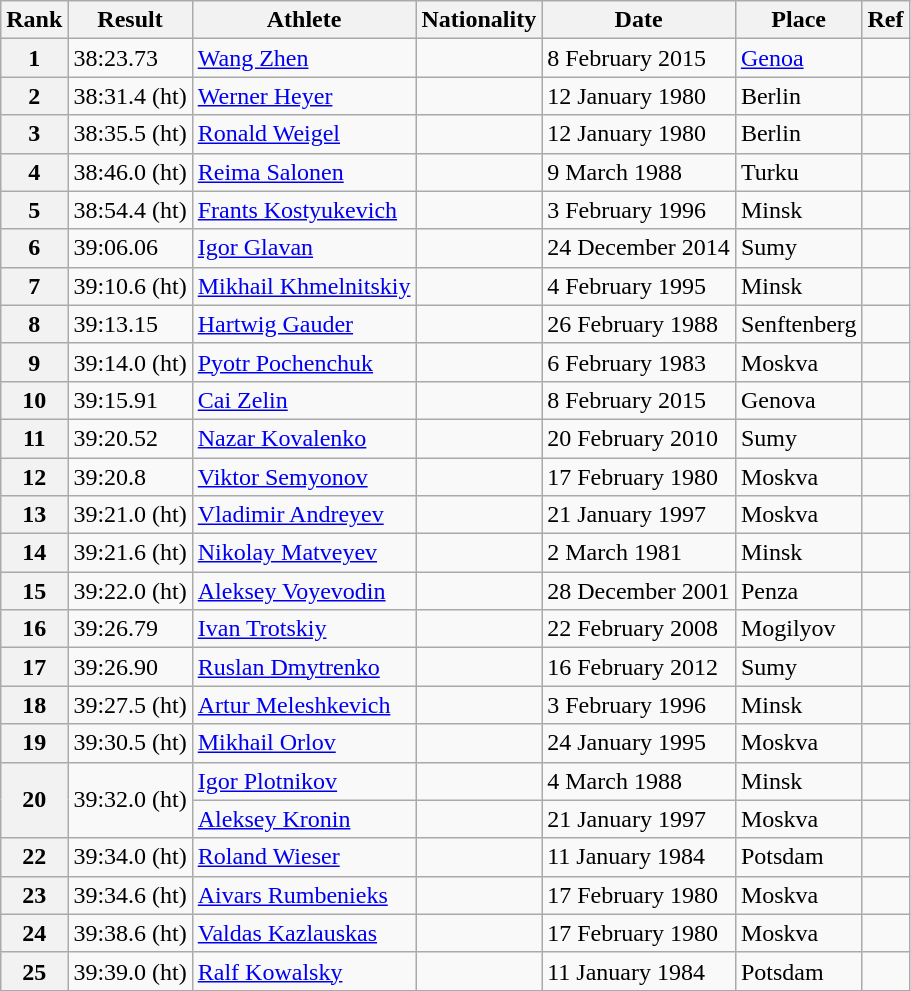<table class="wikitable">
<tr>
<th>Rank</th>
<th>Result</th>
<th>Athlete</th>
<th>Nationality</th>
<th>Date</th>
<th>Place</th>
<th>Ref</th>
</tr>
<tr>
<th>1</th>
<td>38:23.73 </td>
<td><a href='#'>Wang Zhen</a></td>
<td></td>
<td>8 February 2015</td>
<td><a href='#'>Genoa</a></td>
<td></td>
</tr>
<tr>
<th>2</th>
<td>38:31.4 (ht)</td>
<td><a href='#'>Werner Heyer</a></td>
<td></td>
<td>12 January 1980</td>
<td>Berlin</td>
<td></td>
</tr>
<tr>
<th>3</th>
<td>38:35.5 (ht)</td>
<td><a href='#'>Ronald Weigel</a></td>
<td></td>
<td>12 January 1980</td>
<td>Berlin</td>
<td></td>
</tr>
<tr>
<th>4</th>
<td>38:46.0 (ht)</td>
<td><a href='#'>Reima Salonen</a></td>
<td></td>
<td>9 March 1988</td>
<td>Turku</td>
<td></td>
</tr>
<tr>
<th>5</th>
<td>38:54.4 (ht)</td>
<td><a href='#'>Frants Kostyukevich</a></td>
<td></td>
<td>3 February 1996</td>
<td>Minsk</td>
<td></td>
</tr>
<tr>
<th>6</th>
<td>39:06.06</td>
<td><a href='#'>Igor Glavan</a></td>
<td></td>
<td>24 December 2014</td>
<td>Sumy</td>
<td></td>
</tr>
<tr>
<th>7</th>
<td>39:10.6 (ht)</td>
<td><a href='#'>Mikhail Khmelnitskiy</a></td>
<td></td>
<td>4 February 1995</td>
<td>Minsk</td>
<td></td>
</tr>
<tr>
<th>8</th>
<td>39:13.15</td>
<td><a href='#'>Hartwig Gauder</a></td>
<td></td>
<td>26 February 1988</td>
<td>Senftenberg</td>
<td></td>
</tr>
<tr>
<th>9</th>
<td>39:14.0 (ht)</td>
<td><a href='#'>Pyotr Pochenchuk</a></td>
<td></td>
<td>6 February 1983</td>
<td>Moskva</td>
<td></td>
</tr>
<tr>
<th>10</th>
<td>39:15.91</td>
<td><a href='#'>Cai Zelin</a></td>
<td></td>
<td>8 February 2015</td>
<td>Genova</td>
<td></td>
</tr>
<tr>
<th>11</th>
<td>39:20.52</td>
<td><a href='#'>Nazar Kovalenko</a></td>
<td></td>
<td>20 February 2010</td>
<td>Sumy</td>
<td></td>
</tr>
<tr>
<th>12</th>
<td>39:20.8</td>
<td><a href='#'>Viktor Semyonov</a></td>
<td></td>
<td>17 February 1980</td>
<td>Moskva</td>
<td></td>
</tr>
<tr>
<th>13</th>
<td>39:21.0 (ht)</td>
<td><a href='#'>Vladimir Andreyev</a></td>
<td></td>
<td>21 January 1997</td>
<td>Moskva</td>
<td></td>
</tr>
<tr>
<th>14</th>
<td>39:21.6 (ht)</td>
<td><a href='#'>Nikolay Matveyev</a></td>
<td></td>
<td>2 March 1981</td>
<td>Minsk</td>
<td></td>
</tr>
<tr>
<th>15</th>
<td>39:22.0 (ht)</td>
<td><a href='#'>Aleksey Voyevodin</a></td>
<td></td>
<td>28 December 2001</td>
<td>Penza</td>
<td></td>
</tr>
<tr>
<th>16</th>
<td>39:26.79</td>
<td><a href='#'>Ivan Trotskiy</a></td>
<td></td>
<td>22 February 2008</td>
<td>Mogilyov</td>
<td></td>
</tr>
<tr>
<th>17</th>
<td>39:26.90</td>
<td><a href='#'>Ruslan Dmytrenko</a></td>
<td></td>
<td>16 February 2012</td>
<td>Sumy</td>
<td></td>
</tr>
<tr>
<th>18</th>
<td>39:27.5 (ht)</td>
<td><a href='#'>Artur Meleshkevich</a></td>
<td></td>
<td>3 February 1996</td>
<td>Minsk</td>
<td></td>
</tr>
<tr>
<th>19</th>
<td>39:30.5 (ht)</td>
<td><a href='#'>Mikhail Orlov</a></td>
<td></td>
<td>24 January 1995</td>
<td>Moskva</td>
<td></td>
</tr>
<tr>
<th rowspan=2>20</th>
<td rowspan=2>39:32.0 (ht)</td>
<td><a href='#'>Igor Plotnikov</a></td>
<td></td>
<td>4 March 1988</td>
<td>Minsk</td>
<td></td>
</tr>
<tr>
<td><a href='#'>Aleksey Kronin</a></td>
<td></td>
<td>21 January 1997</td>
<td>Moskva</td>
<td></td>
</tr>
<tr>
<th>22</th>
<td>39:34.0 (ht)</td>
<td><a href='#'>Roland Wieser</a></td>
<td></td>
<td>11 January 1984</td>
<td>Potsdam</td>
<td></td>
</tr>
<tr>
<th>23</th>
<td>39:34.6 (ht)</td>
<td><a href='#'>Aivars Rumbenieks</a></td>
<td></td>
<td>17 February 1980</td>
<td>Moskva</td>
<td></td>
</tr>
<tr>
<th>24</th>
<td>39:38.6 (ht)</td>
<td><a href='#'>Valdas Kazlauskas</a></td>
<td></td>
<td>17 February 1980</td>
<td>Moskva</td>
<td></td>
</tr>
<tr>
<th>25</th>
<td>39:39.0 (ht)</td>
<td><a href='#'>Ralf Kowalsky</a></td>
<td></td>
<td>11 January 1984</td>
<td>Potsdam</td>
<td></td>
</tr>
</table>
